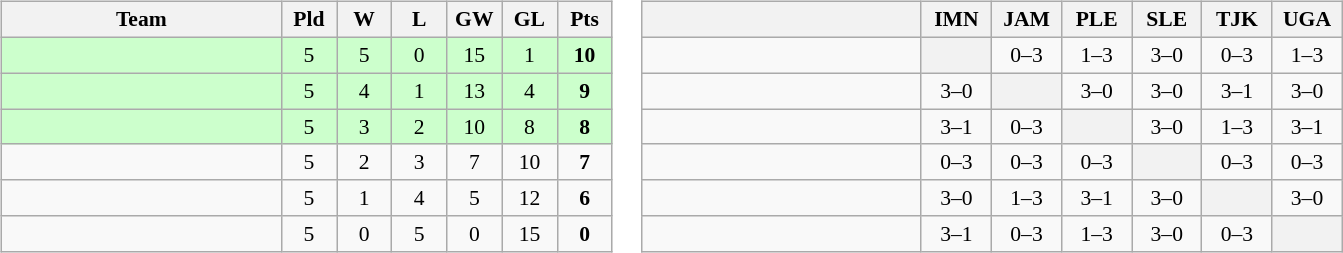<table>
<tr>
<td><br><table class="wikitable" style="text-align:center; font-size:90%">
<tr>
<th width=180>Team</th>
<th width=30>Pld</th>
<th width=30>W</th>
<th width=30>L</th>
<th width=30>GW</th>
<th width=30>GL</th>
<th width=30>Pts</th>
</tr>
<tr bgcolor="ccffcc">
<td style="text-align:left"></td>
<td>5</td>
<td>5</td>
<td>0</td>
<td>15</td>
<td>1</td>
<td><strong>10</strong></td>
</tr>
<tr bgcolor="ccffcc">
<td style="text-align:left"></td>
<td>5</td>
<td>4</td>
<td>1</td>
<td>13</td>
<td>4</td>
<td><strong>9</strong></td>
</tr>
<tr bgcolor="ccffcc">
<td style="text-align:left"></td>
<td>5</td>
<td>3</td>
<td>2</td>
<td>10</td>
<td>8</td>
<td><strong>8</strong></td>
</tr>
<tr>
<td style="text-align:left"></td>
<td>5</td>
<td>2</td>
<td>3</td>
<td>7</td>
<td>10</td>
<td><strong>7</strong></td>
</tr>
<tr>
<td style="text-align:left"></td>
<td>5</td>
<td>1</td>
<td>4</td>
<td>5</td>
<td>12</td>
<td><strong>6</strong></td>
</tr>
<tr>
<td style="text-align:left"></td>
<td>5</td>
<td>0</td>
<td>5</td>
<td>0</td>
<td>15</td>
<td><strong>0</strong></td>
</tr>
</table>
</td>
<td><br><table class="wikitable" style="text-align:center; font-size:90%">
<tr>
<th width="180"> </th>
<th width="40">IMN</th>
<th width="40">JAM</th>
<th width="40">PLE</th>
<th width="40">SLE</th>
<th width="40">TJK</th>
<th width="40">UGA</th>
</tr>
<tr>
<td style="text-align:left;"></td>
<th></th>
<td>0–3</td>
<td>1–3</td>
<td>3–0</td>
<td>0–3</td>
<td>1–3</td>
</tr>
<tr>
<td style="text-align:left;"></td>
<td>3–0</td>
<th></th>
<td>3–0</td>
<td>3–0</td>
<td>3–1</td>
<td>3–0</td>
</tr>
<tr>
<td style="text-align:left;"></td>
<td>3–1</td>
<td>0–3</td>
<th></th>
<td>3–0</td>
<td>1–3</td>
<td>3–1</td>
</tr>
<tr>
<td style="text-align:left;"></td>
<td>0–3</td>
<td>0–3</td>
<td>0–3</td>
<th></th>
<td>0–3</td>
<td>0–3</td>
</tr>
<tr>
<td style="text-align:left;"></td>
<td>3–0</td>
<td>1–3</td>
<td>3–1</td>
<td>3–0</td>
<th></th>
<td>3–0</td>
</tr>
<tr>
<td style="text-align:left;"></td>
<td>3–1</td>
<td>0–3</td>
<td>1–3</td>
<td>3–0</td>
<td>0–3</td>
<th></th>
</tr>
</table>
</td>
</tr>
</table>
